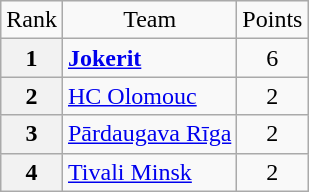<table class="wikitable" style="text-align: center;">
<tr>
<td>Rank</td>
<td>Team</td>
<td>Points</td>
</tr>
<tr>
<th>1</th>
<td style="text-align: left;"> <strong><a href='#'>Jokerit</a></strong></td>
<td>6</td>
</tr>
<tr>
<th>2</th>
<td style="text-align: left;"> <a href='#'>HC Olomouc</a></td>
<td>2</td>
</tr>
<tr>
<th>3</th>
<td style="text-align: left;"> <a href='#'>Pārdaugava Rīga</a></td>
<td>2</td>
</tr>
<tr>
<th>4</th>
<td style="text-align: left;"> <a href='#'>Tivali Minsk</a></td>
<td>2</td>
</tr>
</table>
